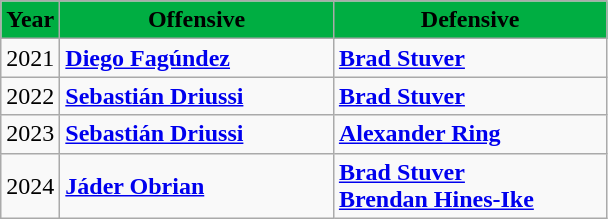<table class="wikitable sortable nowrap" style="text-align: center;">
<tr>
<th style="background:#00AE42; color:#000000">Year</th>
<th style="background:#00AE42; color:#000000" width=175>Offensive</th>
<th style="background:#00AE42; color:#000000" width=175>Defensive</th>
</tr>
<tr>
<td>2021</td>
<td align="left"> <strong><a href='#'>Diego Fagúndez</a></strong></td>
<td align="left"> <strong><a href='#'>Brad Stuver</a></strong></td>
</tr>
<tr>
<td>2022</td>
<td align="left"> <strong><a href='#'>Sebastián Driussi</a></strong></td>
<td align="left"> <strong><a href='#'>Brad Stuver</a></strong></td>
</tr>
<tr>
<td>2023</td>
<td align="left"> <strong><a href='#'>Sebastián Driussi</a></strong></td>
<td align="left"> <strong><a href='#'>Alexander Ring</a></strong></td>
</tr>
<tr>
<td>2024</td>
<td align="left"> <strong><a href='#'>Jáder Obrian</a></strong></td>
<td rowspan-2 align="left"> <strong><a href='#'>Brad Stuver</a></strong><br> <strong><a href='#'>Brendan Hines-Ike</a></strong></td>
</tr>
</table>
